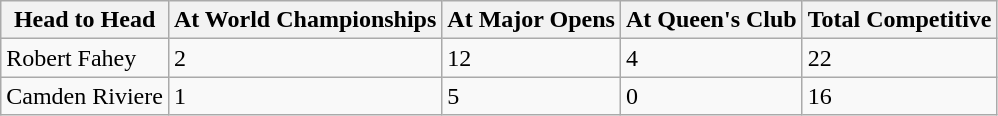<table class="wikitable">
<tr>
<th>Head to Head</th>
<th>At World Championships</th>
<th>At Major Opens</th>
<th>At Queen's Club</th>
<th>Total Competitive</th>
</tr>
<tr>
<td>Robert Fahey</td>
<td>2</td>
<td>12</td>
<td>4</td>
<td>22</td>
</tr>
<tr>
<td>Camden Riviere</td>
<td>1</td>
<td>5</td>
<td>0</td>
<td>16</td>
</tr>
</table>
